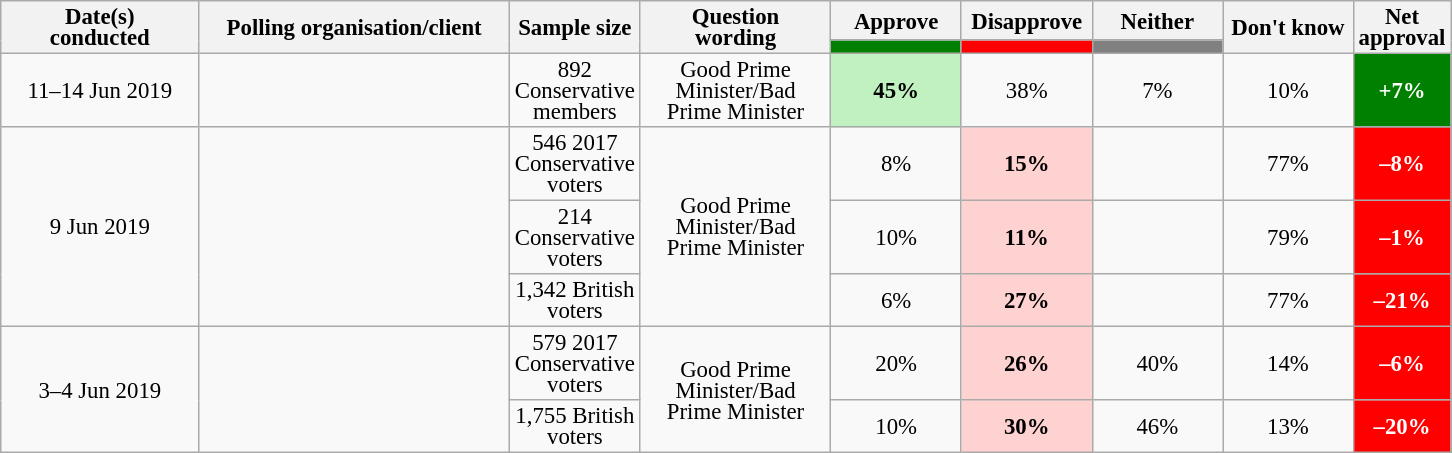<table class="wikitable collapsible sortable" style="text-align:center;font-size:95%;line-height:14px;">
<tr>
<th rowspan="2" style="width:125px;">Date(s)<br>conducted</th>
<th rowspan="2" style="width:200px;">Polling organisation/client</th>
<th rowspan="2" style="width:60px;">Sample size</th>
<th rowspan="2" style="width:120px;">Question<br>wording</th>
<th class="unsortable" style="width:80px;">Approve</th>
<th class="unsortable" style="width: 80px;">Disapprove</th>
<th class="unsortable" style="width:80px;">Neither</th>
<th rowspan="2" class="unsortable" style="width:80px;">Don't know</th>
<th rowspan="2" class="unsortable" style="width:20px;">Net approval</th>
</tr>
<tr>
<th class="unsortable" style="background:green;width:60px;"></th>
<th class="unsortable" style="background:red;width:60px;"></th>
<th class="unsortable" style="background:grey;width:60px;"></th>
</tr>
<tr>
<td>11–14 Jun 2019</td>
<td></td>
<td>892 Conservative members</td>
<td>Good Prime Minister/Bad Prime Minister</td>
<td style="background:#C1F0C1"><strong>45%</strong></td>
<td>38%</td>
<td>7%</td>
<td>10%</td>
<td style="background:green;color:white;"><strong>+7%</strong></td>
</tr>
<tr>
<td rowspan="3">9 Jun 2019</td>
<td rowspan="3"></td>
<td>546 2017 Conservative voters</td>
<td rowspan="3">Good Prime Minister/Bad Prime Minister</td>
<td>8%</td>
<td style="background:#FFD2D2"><strong>15%</strong></td>
<td></td>
<td>77%</td>
<td style="background:red;color:white;"><strong>–8%</strong></td>
</tr>
<tr>
<td>214 Conservative voters</td>
<td>10%</td>
<td style="background:#FFD2D2"><strong>11%</strong></td>
<td></td>
<td>79%</td>
<td style="background:red;color:white;"><strong>–1%</strong></td>
</tr>
<tr>
<td>1,342 British voters</td>
<td>6%</td>
<td style="background:#FFD2D2"><strong>27%</strong></td>
<td></td>
<td>77%</td>
<td style="background:red;color:white;"><strong>–21%</strong></td>
</tr>
<tr>
<td rowspan="2">3–4 Jun 2019</td>
<td rowspan="2"></td>
<td>579 2017 Conservative voters</td>
<td rowspan="2">Good Prime Minister/Bad Prime Minister</td>
<td>20%</td>
<td style="background:#FFD2D2"><strong>26%</strong></td>
<td>40%</td>
<td>14%</td>
<td style="background:red;color:white;"><strong>–6%</strong></td>
</tr>
<tr>
<td>1,755 British voters</td>
<td>10%</td>
<td style="background:#FFD2D2"><strong>30%</strong></td>
<td>46%</td>
<td>13%</td>
<td style="background:red;color:white;"><strong>–20%</strong></td>
</tr>
</table>
